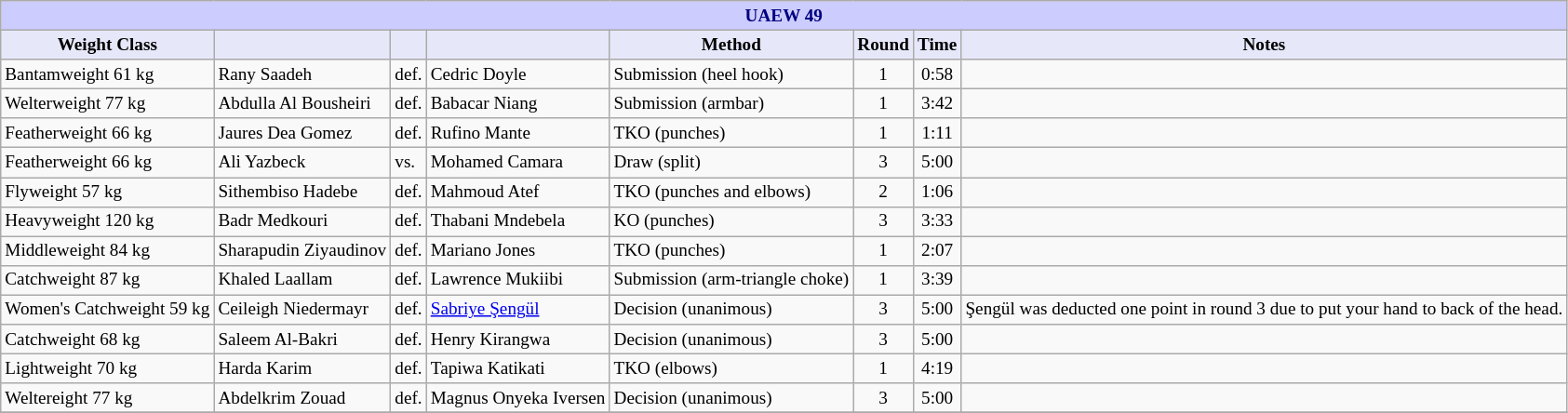<table class="wikitable" style="font-size: 80%;">
<tr>
<th colspan="8" style="background-color: #ccf; color: #000080; text-align: center;"><strong>UAEW 49</strong></th>
</tr>
<tr>
<th colspan="1" style="background-color: #E6E8FA; color: #000000; text-align: center;">Weight Class</th>
<th colspan="1" style="background-color: #E6E8FA; color: #000000; text-align: center;"></th>
<th colspan="1" style="background-color: #E6E8FA; color: #000000; text-align: center;"></th>
<th colspan="1" style="background-color: #E6E8FA; color: #000000; text-align: center;"></th>
<th colspan="1" style="background-color: #E6E8FA; color: #000000; text-align: center;">Method</th>
<th colspan="1" style="background-color: #E6E8FA; color: #000000; text-align: center;">Round</th>
<th colspan="1" style="background-color: #E6E8FA; color: #000000; text-align: center;">Time</th>
<th colspan="1" style="background-color: #E6E8FA; color: #000000; text-align: center;">Notes</th>
</tr>
<tr>
<td>Bantamweight 61 kg</td>
<td> Rany Saadeh</td>
<td>def.</td>
<td> Cedric Doyle</td>
<td>Submission (heel hook)</td>
<td align=center>1</td>
<td align=center>0:58</td>
<td></td>
</tr>
<tr>
<td>Welterweight 77 kg</td>
<td> Abdulla Al Bousheiri</td>
<td>def.</td>
<td> Babacar Niang</td>
<td>Submission (armbar)</td>
<td align=center>1</td>
<td align=center>3:42</td>
<td></td>
</tr>
<tr>
<td>Featherweight 66 kg</td>
<td> Jaures Dea Gomez</td>
<td>def.</td>
<td> Rufino Mante</td>
<td>TKO (punches)</td>
<td align=center>1</td>
<td align=center>1:11</td>
<td></td>
</tr>
<tr>
<td>Featherweight 66 kg</td>
<td> Ali Yazbeck</td>
<td>vs.</td>
<td> Mohamed Camara</td>
<td>Draw (split)</td>
<td align=center>3</td>
<td align=center>5:00</td>
<td></td>
</tr>
<tr>
<td>Flyweight 57 kg</td>
<td> Sithembiso Hadebe</td>
<td>def.</td>
<td> Mahmoud Atef</td>
<td>TKO (punches and elbows)</td>
<td align=center>2</td>
<td align=center>1:06</td>
<td></td>
</tr>
<tr>
<td>Heavyweight 120 kg</td>
<td> Badr Medkouri</td>
<td>def.</td>
<td> Thabani Mndebela</td>
<td>KO (punches)</td>
<td align=center>3</td>
<td align=center>3:33</td>
<td></td>
</tr>
<tr>
<td>Middleweight 84 kg</td>
<td> Sharapudin Ziyaudinov</td>
<td>def.</td>
<td> Mariano Jones</td>
<td>TKO (punches)</td>
<td align=center>1</td>
<td align=center>2:07</td>
<td></td>
</tr>
<tr>
<td>Catchweight 87 kg</td>
<td> Khaled Laallam</td>
<td>def.</td>
<td> Lawrence Mukiibi</td>
<td>Submission (arm-triangle choke)</td>
<td align=center>1</td>
<td align=center>3:39</td>
<td></td>
</tr>
<tr>
<td>Women's Catchweight 59 kg</td>
<td> Ceileigh Niedermayr</td>
<td>def.</td>
<td> <a href='#'>Sabriye Şengül</a></td>
<td>Decision (unanimous)</td>
<td align=center>3</td>
<td align=center>5:00</td>
<td>Şengül was deducted one point in round 3 due to put your hand to back of the head.</td>
</tr>
<tr>
<td>Catchweight 68 kg</td>
<td> Saleem Al-Bakri</td>
<td>def.</td>
<td> Henry Kirangwa</td>
<td>Decision (unanimous)</td>
<td align=center>3</td>
<td align=center>5:00</td>
<td></td>
</tr>
<tr>
<td>Lightweight 70 kg</td>
<td> Harda Karim</td>
<td>def.</td>
<td> Tapiwa Katikati</td>
<td>TKO (elbows)</td>
<td align=center>1</td>
<td align=center>4:19</td>
<td></td>
</tr>
<tr>
<td>Weltereight 77 kg</td>
<td> Abdelkrim Zouad</td>
<td>def.</td>
<td> Magnus Onyeka Iversen</td>
<td>Decision (unanimous)</td>
<td align=center>3</td>
<td align=center>5:00</td>
<td></td>
</tr>
<tr>
</tr>
</table>
